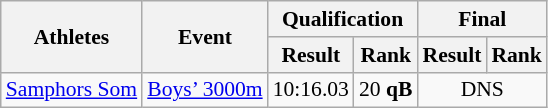<table class="wikitable" border="1" style="font-size:90%">
<tr>
<th rowspan=2>Athletes</th>
<th rowspan=2>Event</th>
<th colspan=2>Qualification</th>
<th colspan=2>Final</th>
</tr>
<tr>
<th>Result</th>
<th>Rank</th>
<th>Result</th>
<th>Rank</th>
</tr>
<tr>
<td><a href='#'>Samphors Som</a></td>
<td><a href='#'>Boys’ 3000m</a></td>
<td align=center>10:16.03</td>
<td align=center>20 <strong>qB</strong></td>
<td align=center colspan=2>DNS</td>
</tr>
</table>
